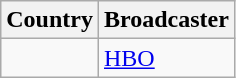<table class="wikitable">
<tr>
<th align=center>Country</th>
<th align=center>Broadcaster</th>
</tr>
<tr>
<td></td>
<td><a href='#'>HBO</a></td>
</tr>
</table>
